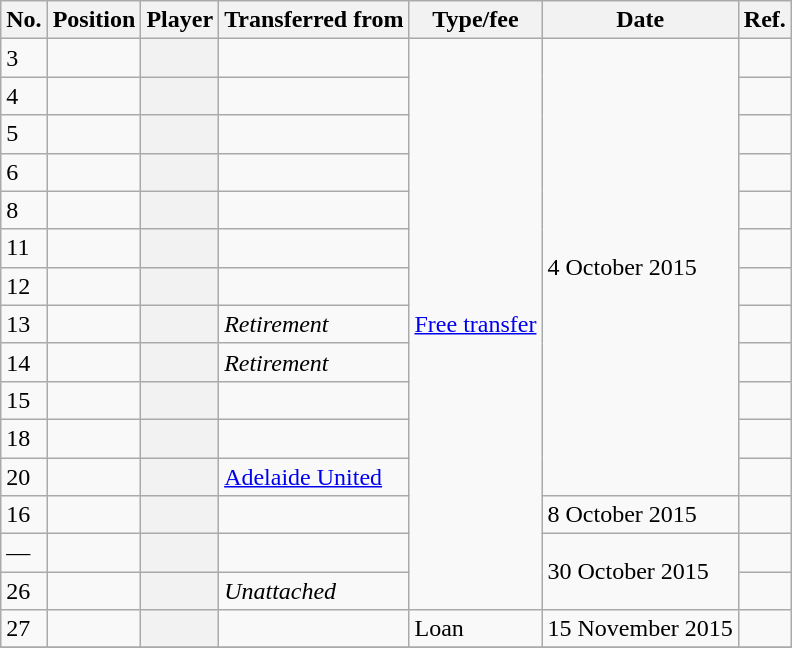<table class="wikitable plainrowheaders sortable" style="text-align:center; text-align:left">
<tr>
<th scope="col">No.</th>
<th scope="col">Position</th>
<th scope="col">Player</th>
<th scope="col">Transferred from</th>
<th scope="col">Type/fee</th>
<th scope="col">Date</th>
<th class="unsortable" scope="col">Ref.</th>
</tr>
<tr>
<td>3</td>
<td></td>
<th scope="row"></th>
<td></td>
<td rowspan="15"><a href='#'>Free transfer</a></td>
<td rowspan="12">4 October 2015</td>
<td></td>
</tr>
<tr>
<td>4</td>
<td></td>
<th scope="row"></th>
<td></td>
<td></td>
</tr>
<tr>
<td>5</td>
<td></td>
<th scope="row"></th>
<td></td>
<td></td>
</tr>
<tr>
<td>6</td>
<td></td>
<th scope="row"></th>
<td></td>
<td></td>
</tr>
<tr>
<td>8</td>
<td></td>
<th scope="row"></th>
<td></td>
<td></td>
</tr>
<tr>
<td>11</td>
<td></td>
<th scope="row"></th>
<td></td>
<td></td>
</tr>
<tr>
<td>12</td>
<td></td>
<th scope="row"></th>
<td></td>
<td></td>
</tr>
<tr>
<td>13</td>
<td></td>
<th scope="row"></th>
<td><em>Retirement</em></td>
<td></td>
</tr>
<tr>
<td>14</td>
<td></td>
<th scope="row"></th>
<td><em>Retirement</em></td>
<td></td>
</tr>
<tr>
<td>15</td>
<td></td>
<th scope="row"></th>
<td></td>
<td></td>
</tr>
<tr>
<td>18</td>
<td></td>
<th scope="row"></th>
<td></td>
<td></td>
</tr>
<tr>
<td>20</td>
<td></td>
<th scope="row"></th>
<td><a href='#'>Adelaide United</a></td>
<td></td>
</tr>
<tr>
<td>16</td>
<td></td>
<th scope="row"></th>
<td></td>
<td>8 October 2015</td>
<td></td>
</tr>
<tr>
<td>—</td>
<td></td>
<th scope="row"></th>
<td></td>
<td rowspan="2">30 October 2015</td>
<td></td>
</tr>
<tr>
<td>26</td>
<td></td>
<th scope="row"></th>
<td><em>Unattached</em></td>
<td></td>
</tr>
<tr>
<td>27</td>
<td></td>
<th scope="row"></th>
<td></td>
<td>Loan</td>
<td>15 November 2015</td>
<td></td>
</tr>
<tr>
</tr>
</table>
